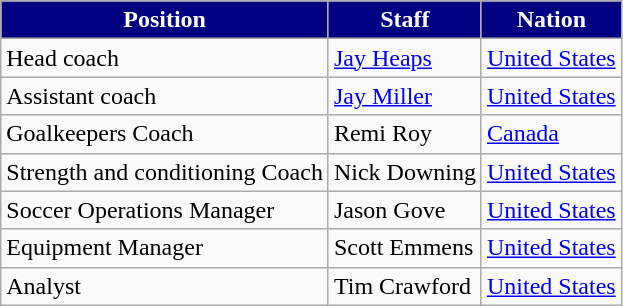<table class="wikitable">
<tr>
<th style="background:navy; color:white; text-align:center;">Position</th>
<th style="background:navy; color:white; text-align:center;">Staff</th>
<th style="background:navy; color:white; text-align:center;">Nation</th>
</tr>
<tr>
<td>Head coach</td>
<td><a href='#'>Jay Heaps</a></td>
<td> <a href='#'>United States</a></td>
</tr>
<tr>
<td>Assistant coach</td>
<td><a href='#'>Jay Miller</a></td>
<td> <a href='#'>United States</a></td>
</tr>
<tr>
<td>Goalkeepers Coach</td>
<td>Remi Roy</td>
<td> <a href='#'>Canada</a></td>
</tr>
<tr>
<td>Strength and conditioning Coach</td>
<td>Nick Downing</td>
<td> <a href='#'>United States</a></td>
</tr>
<tr>
<td>Soccer Operations Manager</td>
<td>Jason Gove</td>
<td> <a href='#'>United States</a></td>
</tr>
<tr>
<td>Equipment Manager</td>
<td>Scott Emmens</td>
<td> <a href='#'>United States</a></td>
</tr>
<tr>
<td>Analyst</td>
<td>Tim Crawford</td>
<td> <a href='#'>United States</a></td>
</tr>
</table>
